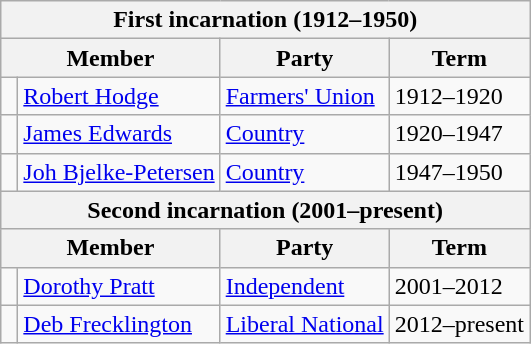<table class="wikitable">
<tr>
<th colspan="4">First incarnation (1912–1950)</th>
</tr>
<tr>
<th colspan="2">Member</th>
<th>Party</th>
<th>Term</th>
</tr>
<tr>
<td> </td>
<td><a href='#'>Robert Hodge</a></td>
<td><a href='#'>Farmers' Union</a></td>
<td>1912–1920</td>
</tr>
<tr>
<td> </td>
<td><a href='#'>James Edwards</a></td>
<td><a href='#'>Country</a></td>
<td>1920–1947</td>
</tr>
<tr>
<td> </td>
<td><a href='#'>Joh Bjelke-Petersen</a></td>
<td><a href='#'>Country</a></td>
<td>1947–1950</td>
</tr>
<tr>
<th colspan="4">Second incarnation (2001–present)</th>
</tr>
<tr>
<th colspan="2">Member</th>
<th>Party</th>
<th>Term</th>
</tr>
<tr>
<td> </td>
<td><a href='#'>Dorothy Pratt</a></td>
<td><a href='#'>Independent</a></td>
<td>2001–2012</td>
</tr>
<tr>
<td> </td>
<td><a href='#'>Deb Frecklington</a></td>
<td><a href='#'>Liberal National</a></td>
<td>2012–present</td>
</tr>
</table>
